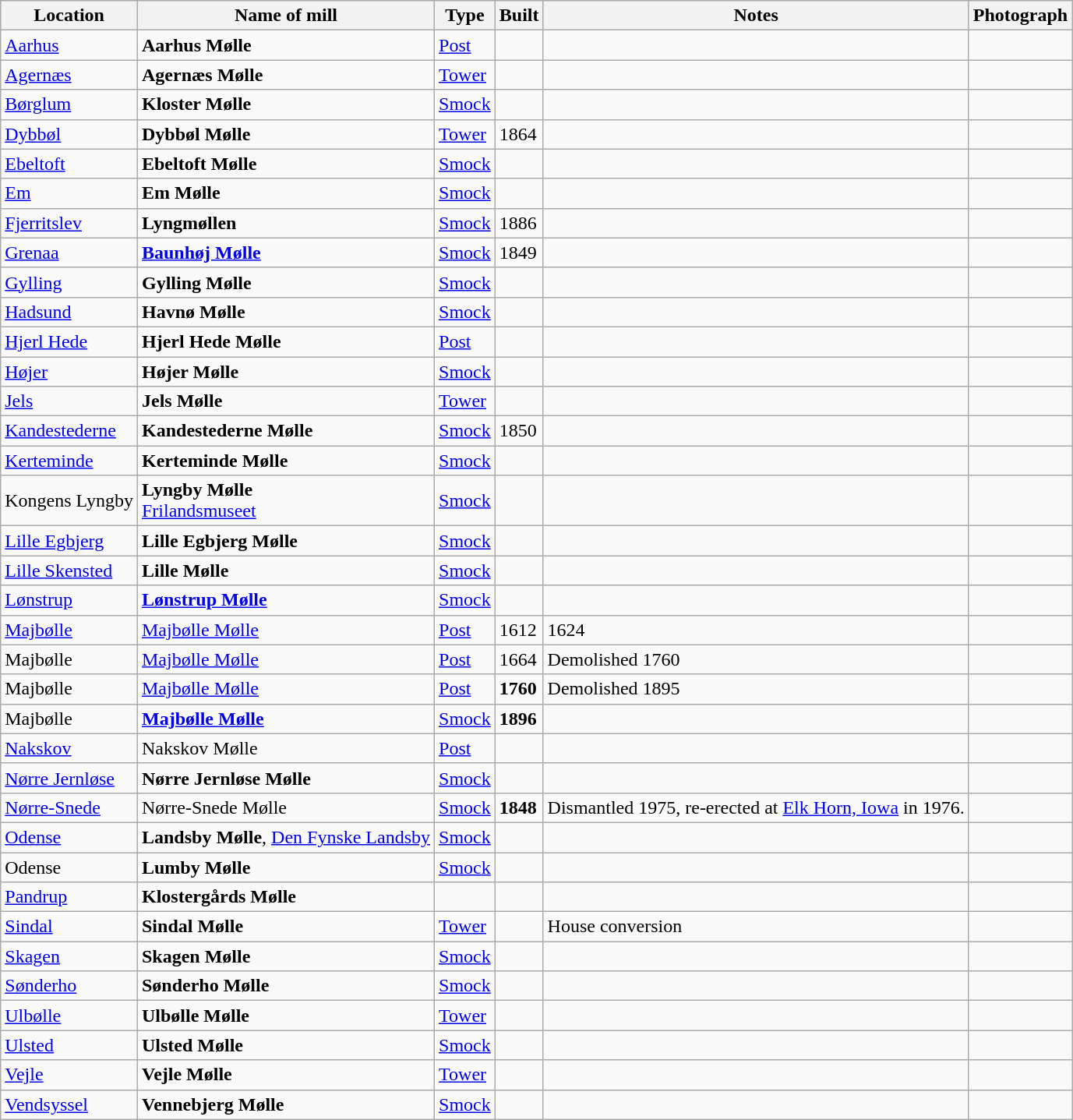<table class="wikitable">
<tr>
<th>Location</th>
<th>Name of mill</th>
<th>Type</th>
<th>Built</th>
<th>Notes</th>
<th>Photograph</th>
</tr>
<tr>
<td><a href='#'>Aarhus</a></td>
<td><strong>Aarhus Mølle</strong></td>
<td><a href='#'>Post</a></td>
<td></td>
<td></td>
<td></td>
</tr>
<tr>
<td><a href='#'>Agernæs</a></td>
<td><strong>Agernæs Mølle</strong></td>
<td><a href='#'>Tower</a></td>
<td></td>
<td></td>
<td></td>
</tr>
<tr>
<td><a href='#'>Børglum</a></td>
<td><strong>Kloster Mølle</strong></td>
<td><a href='#'>Smock</a></td>
<td></td>
<td></td>
<td></td>
</tr>
<tr>
<td><a href='#'>Dybbøl</a></td>
<td><strong>Dybbøl Mølle</strong></td>
<td><a href='#'>Tower</a></td>
<td>1864</td>
<td></td>
<td></td>
</tr>
<tr>
<td><a href='#'>Ebeltoft</a></td>
<td><strong>Ebeltoft Mølle</strong></td>
<td><a href='#'>Smock</a></td>
<td></td>
<td></td>
<td></td>
</tr>
<tr>
<td><a href='#'>Em</a></td>
<td><strong>Em Mølle</strong></td>
<td><a href='#'>Smock</a></td>
<td></td>
<td></td>
<td></td>
</tr>
<tr>
<td><a href='#'>Fjerritslev</a></td>
<td><strong>Lyngmøllen</strong></td>
<td><a href='#'>Smock</a></td>
<td>1886</td>
<td></td>
<td></td>
</tr>
<tr>
<td><a href='#'>Grenaa</a></td>
<td><strong><a href='#'>Baunhøj Mølle</a></strong></td>
<td><a href='#'>Smock</a></td>
<td>1849</td>
<td></td>
<td></td>
</tr>
<tr>
<td><a href='#'>Gylling</a></td>
<td><strong>Gylling Mølle</strong></td>
<td><a href='#'>Smock</a></td>
<td></td>
<td></td>
<td></td>
</tr>
<tr>
<td><a href='#'>Hadsund</a></td>
<td><strong>Havnø Mølle</strong></td>
<td><a href='#'>Smock</a></td>
<td></td>
<td></td>
<td></td>
</tr>
<tr>
<td><a href='#'>Hjerl Hede</a></td>
<td><strong>Hjerl Hede Mølle</strong></td>
<td><a href='#'>Post</a></td>
<td></td>
<td></td>
<td></td>
</tr>
<tr>
<td><a href='#'>Højer</a></td>
<td><strong>Højer Mølle</strong></td>
<td><a href='#'>Smock</a></td>
<td></td>
<td></td>
<td></td>
</tr>
<tr>
<td><a href='#'>Jels</a></td>
<td><strong>Jels Mølle</strong></td>
<td><a href='#'>Tower</a></td>
<td></td>
<td></td>
<td></td>
</tr>
<tr>
<td><a href='#'>Kandestederne</a></td>
<td><strong>Kandestederne Mølle</strong></td>
<td><a href='#'>Smock</a></td>
<td>1850</td>
<td></td>
<td></td>
</tr>
<tr>
<td><a href='#'>Kerteminde</a></td>
<td><strong>Kerteminde Mølle</strong></td>
<td><a href='#'>Smock</a></td>
<td></td>
<td></td>
<td></td>
</tr>
<tr>
<td>Kongens Lyngby</td>
<td><strong>Lyngby Mølle</strong><br><a href='#'>Frilandsmuseet</a></td>
<td><a href='#'>Smock</a></td>
<td></td>
<td></td>
<td></td>
</tr>
<tr>
<td><a href='#'>Lille Egbjerg</a></td>
<td><strong>Lille Egbjerg Mølle</strong></td>
<td><a href='#'>Smock</a></td>
<td></td>
<td></td>
<td></td>
</tr>
<tr>
<td><a href='#'>Lille Skensted</a></td>
<td><strong>Lille Mølle</strong></td>
<td><a href='#'>Smock</a></td>
<td></td>
<td></td>
<td></td>
</tr>
<tr>
<td><a href='#'>Lønstrup</a></td>
<td><strong><a href='#'>Lønstrup Mølle</a></strong></td>
<td><a href='#'>Smock</a></td>
<td></td>
<td></td>
<td></td>
</tr>
<tr>
<td><a href='#'>Majbølle</a></td>
<td><a href='#'>Majbølle Mølle</a></td>
<td><a href='#'>Post</a></td>
<td>1612</td>
<td>1624</td>
<td></td>
</tr>
<tr>
<td>Majbølle</td>
<td><a href='#'>Majbølle Mølle</a></td>
<td><a href='#'>Post</a></td>
<td>1664</td>
<td>Demolished 1760</td>
<td></td>
</tr>
<tr>
<td>Majbølle</td>
<td><a href='#'>Majbølle Mølle</a></td>
<td><a href='#'>Post</a></td>
<td><strong>1760</strong></td>
<td>Demolished 1895</td>
<td></td>
</tr>
<tr>
<td>Majbølle</td>
<td><strong><a href='#'>Majbølle Mølle</a></strong></td>
<td><a href='#'>Smock</a></td>
<td><strong>1896</strong></td>
<td></td>
<td></td>
</tr>
<tr>
<td><a href='#'>Nakskov</a></td>
<td>Nakskov Mølle</td>
<td><a href='#'>Post</a></td>
<td></td>
<td></td>
<td></td>
</tr>
<tr>
<td><a href='#'>Nørre Jernløse</a></td>
<td><strong>Nørre Jernløse Mølle</strong></td>
<td><a href='#'>Smock</a></td>
<td></td>
<td></td>
<td></td>
</tr>
<tr>
<td><a href='#'>Nørre-Snede</a></td>
<td>Nørre-Snede Mølle</td>
<td><a href='#'>Smock</a></td>
<td><strong>1848</strong></td>
<td>Dismantled 1975, re-erected at <a href='#'>Elk Horn, Iowa</a> in 1976.</td>
<td></td>
</tr>
<tr>
<td><a href='#'>Odense</a></td>
<td><strong>Landsby Mølle</strong>, <a href='#'>Den Fynske Landsby</a></td>
<td><a href='#'>Smock</a></td>
<td></td>
<td></td>
<td></td>
</tr>
<tr>
<td>Odense</td>
<td><strong>Lumby Mølle</strong></td>
<td><a href='#'>Smock</a></td>
<td></td>
<td></td>
<td></td>
</tr>
<tr>
<td><a href='#'>Pandrup</a></td>
<td><strong>Klostergårds Mølle</strong></td>
<td></td>
<td></td>
<td></td>
<td></td>
</tr>
<tr>
<td><a href='#'>Sindal</a></td>
<td><strong>Sindal Mølle</strong></td>
<td><a href='#'>Tower</a></td>
<td></td>
<td>House conversion</td>
<td></td>
</tr>
<tr>
<td><a href='#'>Skagen</a></td>
<td><strong>Skagen Mølle</strong></td>
<td><a href='#'>Smock</a></td>
<td></td>
<td></td>
<td></td>
</tr>
<tr>
<td><a href='#'>Sønderho</a></td>
<td><strong>Sønderho Mølle</strong></td>
<td><a href='#'>Smock</a></td>
<td></td>
<td></td>
<td></td>
</tr>
<tr>
<td><a href='#'>Ulbølle</a></td>
<td><strong>Ulbølle Mølle</strong></td>
<td><a href='#'>Tower</a></td>
<td></td>
<td></td>
<td></td>
</tr>
<tr>
<td><a href='#'>Ulsted</a></td>
<td><strong>Ulsted Mølle</strong></td>
<td><a href='#'>Smock</a></td>
<td></td>
<td></td>
<td></td>
</tr>
<tr>
<td><a href='#'>Vejle</a></td>
<td><strong>Vejle Mølle</strong></td>
<td><a href='#'>Tower</a></td>
<td></td>
<td></td>
<td></td>
</tr>
<tr>
<td><a href='#'>Vendsyssel</a></td>
<td><strong>Vennebjerg Mølle</strong></td>
<td><a href='#'>Smock</a></td>
<td></td>
<td></td>
<td></td>
</tr>
</table>
